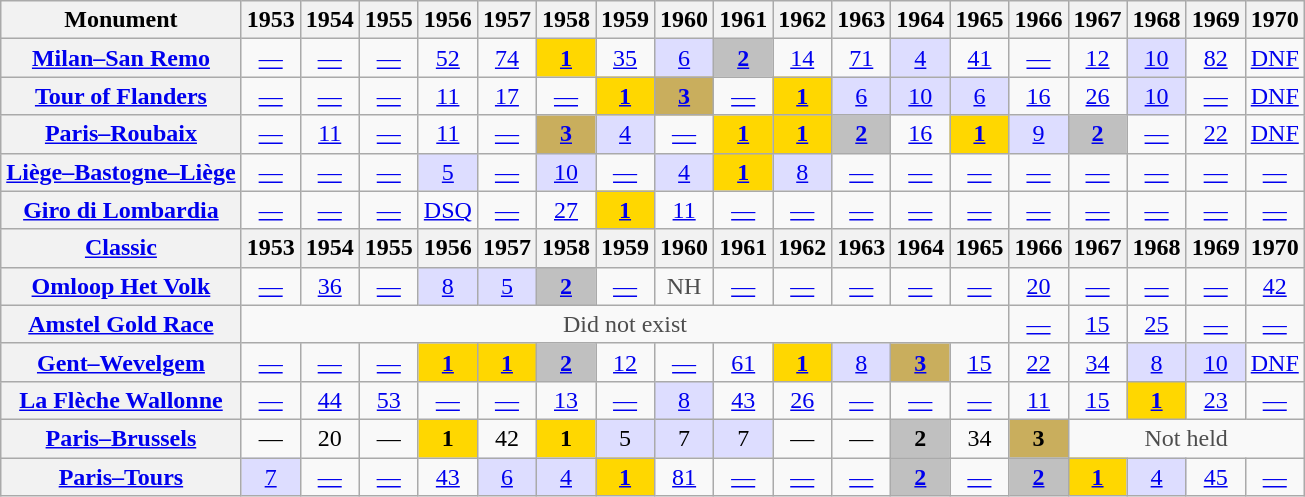<table class="wikitable plainrowheaders">
<tr>
<th>Monument</th>
<th scope="col">1953</th>
<th scope="col">1954</th>
<th scope="col">1955</th>
<th scope="col">1956</th>
<th scope="col">1957</th>
<th scope="col">1958</th>
<th scope="col">1959</th>
<th scope="col">1960</th>
<th scope="col">1961</th>
<th scope="col">1962</th>
<th scope="col">1963</th>
<th scope="col">1964</th>
<th scope="col">1965</th>
<th scope="col">1966</th>
<th scope="col">1967</th>
<th scope="col">1968</th>
<th scope="col">1969</th>
<th scope="col">1970</th>
</tr>
<tr style="text-align:center;">
<th scope="row"><a href='#'>Milan–San Remo</a></th>
<td><a href='#'>—</a></td>
<td><a href='#'>—</a></td>
<td><a href='#'>—</a></td>
<td><a href='#'>52</a></td>
<td><a href='#'>74</a></td>
<td style="background:gold;"><a href='#'><strong>1</strong></a></td>
<td><a href='#'>35</a></td>
<td style="background:#ddf;"><a href='#'>6</a></td>
<td style="background:silver;"><a href='#'><strong>2</strong></a></td>
<td><a href='#'>14</a></td>
<td><a href='#'>71</a></td>
<td style="background:#ddf;"><a href='#'>4</a></td>
<td><a href='#'>41</a></td>
<td><a href='#'>—</a></td>
<td><a href='#'>12</a></td>
<td style="background:#ddf;"><a href='#'>10</a></td>
<td><a href='#'>82</a></td>
<td><a href='#'>DNF</a></td>
</tr>
<tr style="text-align:center;">
<th scope="row"><a href='#'>Tour of Flanders</a></th>
<td><a href='#'>—</a></td>
<td><a href='#'>—</a></td>
<td><a href='#'>—</a></td>
<td><a href='#'>11</a></td>
<td><a href='#'>17</a></td>
<td><a href='#'>—</a></td>
<td style="background:gold;"><a href='#'><strong>1</strong></a></td>
<td style="background:#C9AE5D;"><a href='#'><strong>3</strong></a></td>
<td><a href='#'>—</a></td>
<td style="background:gold;"><a href='#'><strong>1</strong></a></td>
<td style="background:#ddf;"><a href='#'>6</a></td>
<td style="background:#ddf;"><a href='#'>10</a></td>
<td style="background:#ddf;"><a href='#'>6</a></td>
<td><a href='#'>16</a></td>
<td><a href='#'>26</a></td>
<td style="background:#ddf;"><a href='#'>10</a></td>
<td><a href='#'>—</a></td>
<td><a href='#'>DNF</a></td>
</tr>
<tr style="text-align:center;">
<th scope="row"><a href='#'>Paris–Roubaix</a></th>
<td><a href='#'>—</a></td>
<td><a href='#'>11</a></td>
<td><a href='#'>—</a></td>
<td><a href='#'>11</a></td>
<td><a href='#'>—</a></td>
<td style="background:#C9AE5D;"><a href='#'><strong>3</strong></a></td>
<td style="background:#ddf;"><a href='#'>4</a></td>
<td><a href='#'>—</a></td>
<td style="background:gold;"><a href='#'><strong>1</strong></a></td>
<td style="background:gold;"><a href='#'><strong>1</strong></a></td>
<td style="background:silver;"><a href='#'><strong>2</strong></a></td>
<td><a href='#'>16</a></td>
<td style="background:gold;"><a href='#'><strong>1</strong></a></td>
<td style="background:#ddf;"><a href='#'>9</a></td>
<td style="background:silver;"><a href='#'><strong>2</strong></a></td>
<td><a href='#'>—</a></td>
<td><a href='#'>22</a></td>
<td><a href='#'>DNF</a></td>
</tr>
<tr style="text-align:center;">
<th scope="row"><a href='#'>Liège–Bastogne–Liège</a></th>
<td><a href='#'>—</a></td>
<td><a href='#'>—</a></td>
<td><a href='#'>—</a></td>
<td style="background:#ddf;"><a href='#'>5</a></td>
<td><a href='#'>—</a></td>
<td style="background:#ddf;"><a href='#'>10</a></td>
<td><a href='#'>—</a></td>
<td style="background:#ddf;"><a href='#'>4</a></td>
<td style="background:gold;"><a href='#'><strong>1</strong></a></td>
<td style="background:#ddf;"><a href='#'>8</a></td>
<td><a href='#'>—</a></td>
<td><a href='#'>—</a></td>
<td><a href='#'>—</a></td>
<td><a href='#'>—</a></td>
<td><a href='#'>—</a></td>
<td><a href='#'>—</a></td>
<td><a href='#'>—</a></td>
<td><a href='#'>—</a></td>
</tr>
<tr style="text-align:center;">
<th scope="row"><a href='#'>Giro di Lombardia</a></th>
<td><a href='#'>—</a></td>
<td><a href='#'>—</a></td>
<td><a href='#'>—</a></td>
<td><a href='#'>DSQ</a></td>
<td><a href='#'>—</a></td>
<td><a href='#'>27</a></td>
<td style="background:gold;"><a href='#'><strong>1</strong></a></td>
<td><a href='#'>11</a></td>
<td><a href='#'>—</a></td>
<td><a href='#'>—</a></td>
<td><a href='#'>—</a></td>
<td><a href='#'>—</a></td>
<td><a href='#'>—</a></td>
<td><a href='#'>—</a></td>
<td><a href='#'>—</a></td>
<td><a href='#'>—</a></td>
<td><a href='#'>—</a></td>
<td><a href='#'>—</a></td>
</tr>
<tr>
<th><a href='#'>Classic</a></th>
<th scope="col">1953</th>
<th scope="col">1954</th>
<th scope="col">1955</th>
<th scope="col">1956</th>
<th scope="col">1957</th>
<th scope="col">1958</th>
<th scope="col">1959</th>
<th scope="col">1960</th>
<th scope="col">1961</th>
<th scope="col">1962</th>
<th scope="col">1963</th>
<th scope="col">1964</th>
<th scope="col">1965</th>
<th scope="col">1966</th>
<th scope="col">1967</th>
<th scope="col">1968</th>
<th scope="col">1969</th>
<th scope="col">1970</th>
</tr>
<tr align="center">
<th scope="row"><a href='#'>Omloop Het Volk</a></th>
<td><a href='#'>—</a></td>
<td><a href='#'>36</a></td>
<td><a href='#'>—</a></td>
<td style="background:#ddf;"><a href='#'>8</a></td>
<td style="background:#ddf;"><a href='#'>5</a></td>
<td style="background:silver;"><a href='#'><strong>2</strong></a></td>
<td><a href='#'>—</a></td>
<td style="color:#4d4d4d;">NH</td>
<td><a href='#'>—</a></td>
<td><a href='#'>—</a></td>
<td><a href='#'>—</a></td>
<td><a href='#'>—</a></td>
<td><a href='#'>—</a></td>
<td><a href='#'>20</a></td>
<td><a href='#'>—</a></td>
<td><a href='#'>—</a></td>
<td><a href='#'>—</a></td>
<td><a href='#'>42</a></td>
</tr>
<tr align="center">
<th scope="row"><a href='#'>Amstel Gold Race</a></th>
<td style="color:#4d4d4d;" colspan=13>Did not exist</td>
<td><a href='#'>—</a></td>
<td><a href='#'>15</a></td>
<td><a href='#'>25</a></td>
<td><a href='#'>—</a></td>
<td><a href='#'>—</a></td>
</tr>
<tr align="center">
<th scope="row"><a href='#'>Gent–Wevelgem</a></th>
<td><a href='#'>—</a></td>
<td><a href='#'>—</a></td>
<td><a href='#'>—</a></td>
<td style="background:gold;"><a href='#'><strong>1</strong></a></td>
<td style="background:gold;"><a href='#'><strong>1</strong></a></td>
<td style="background:silver;"><a href='#'><strong>2</strong></a></td>
<td><a href='#'>12</a></td>
<td><a href='#'>—</a></td>
<td><a href='#'>61</a></td>
<td style="background:gold;"><a href='#'><strong>1</strong></a></td>
<td style="background:#ddf;"><a href='#'>8</a></td>
<td style="background:#C9AE5D;"><a href='#'><strong>3</strong></a></td>
<td><a href='#'>15</a></td>
<td><a href='#'>22</a></td>
<td><a href='#'>34</a></td>
<td style="background:#ddf;"><a href='#'>8</a></td>
<td style="background:#ddf;"><a href='#'>10</a></td>
<td><a href='#'>DNF</a></td>
</tr>
<tr align="center">
<th scope="row"><a href='#'>La Flèche Wallonne</a></th>
<td><a href='#'>—</a></td>
<td><a href='#'>44</a></td>
<td><a href='#'>53</a></td>
<td><a href='#'>—</a></td>
<td><a href='#'>—</a></td>
<td><a href='#'>13</a></td>
<td><a href='#'>—</a></td>
<td style="background:#ddf;"><a href='#'>8</a></td>
<td><a href='#'>43</a></td>
<td><a href='#'>26</a></td>
<td><a href='#'>—</a></td>
<td><a href='#'>—</a></td>
<td><a href='#'>—</a></td>
<td><a href='#'>11</a></td>
<td><a href='#'>15</a></td>
<td style="background:gold;"><a href='#'><strong>1</strong></a></td>
<td><a href='#'>23</a></td>
<td><a href='#'>—</a></td>
</tr>
<tr align="center">
<th scope="row"><a href='#'>Paris–Brussels</a></th>
<td>—</td>
<td>20</td>
<td>—</td>
<td style="background:gold;"><strong>1</strong></td>
<td>42</td>
<td style="background:gold;"><strong>1</strong></td>
<td style="background:#ddf;">5</td>
<td style="background:#ddf;">7</td>
<td style="background:#ddf;">7</td>
<td>—</td>
<td>—</td>
<td style="background:silver;"><strong>2</strong></td>
<td>34</td>
<td style="background:#C9AE5D;"><strong>3</strong></td>
<td style="color:#4d4d4d;" colspan=4>Not held</td>
</tr>
<tr align="center">
<th scope="row"><a href='#'>Paris–Tours</a></th>
<td style="background:#ddf;"><a href='#'>7</a></td>
<td><a href='#'>—</a></td>
<td><a href='#'>—</a></td>
<td><a href='#'>43</a></td>
<td style="background:#ddf;"><a href='#'>6</a></td>
<td style="background:#ddf;"><a href='#'>4</a></td>
<td style="background:gold;"><a href='#'><strong>1</strong></a></td>
<td><a href='#'>81</a></td>
<td><a href='#'>—</a></td>
<td><a href='#'>—</a></td>
<td><a href='#'>—</a></td>
<td style="background:silver;"><a href='#'><strong>2</strong></a></td>
<td><a href='#'>—</a></td>
<td style="background:silver;"><a href='#'><strong>2</strong></a></td>
<td style="background:gold;"><a href='#'><strong>1</strong></a></td>
<td style="background:#ddf;"><a href='#'>4</a></td>
<td><a href='#'>45</a></td>
<td><a href='#'>—</a></td>
</tr>
</table>
